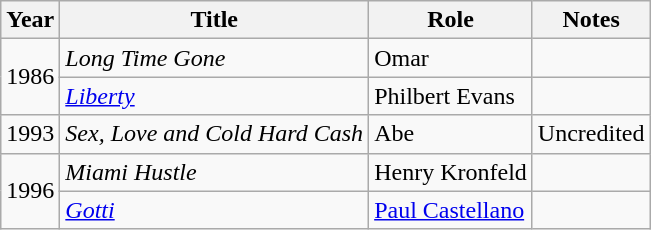<table class="wikitable">
<tr>
<th>Year</th>
<th>Title</th>
<th>Role</th>
<th>Notes</th>
</tr>
<tr>
<td rowspan=2>1986</td>
<td><em>Long Time Gone</em></td>
<td>Omar</td>
<td></td>
</tr>
<tr>
<td><em><a href='#'>Liberty</a></em></td>
<td>Philbert Evans</td>
<td></td>
</tr>
<tr>
<td>1993</td>
<td><em>Sex, Love and Cold Hard Cash</em></td>
<td>Abe</td>
<td>Uncredited</td>
</tr>
<tr>
<td rowspan=2>1996</td>
<td><em>Miami Hustle</em></td>
<td>Henry Kronfeld</td>
<td></td>
</tr>
<tr>
<td><em><a href='#'>Gotti</a></em></td>
<td><a href='#'>Paul Castellano</a></td>
<td></td>
</tr>
</table>
